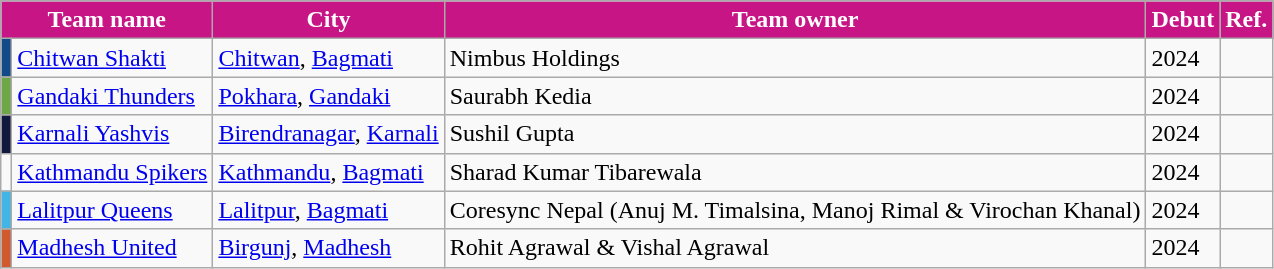<table class="wikitable">
<tr>
<th colspan=2 style="background:#C71585;color:#fff">Team name</th>
<th style="background:#C71585;color:#fff">City</th>
<th style="background:#C71585;color:#fff">Team owner</th>
<th style="background:#C71585;color:#fff">Debut</th>
<th style="background:#C71585;color:#fff">Ref.</th>
</tr>
<tr>
<td style="background:#124989"></td>
<td><a href='#'>Chitwan Shakti</a></td>
<td><a href='#'>Chitwan</a>, <a href='#'>Bagmati</a></td>
<td>Nimbus Holdings</td>
<td>2024</td>
<td></td>
</tr>
<tr>
<td style="background:#6ea846"></td>
<td><a href='#'>Gandaki Thunders</a></td>
<td><a href='#'>Pokhara</a>, <a href='#'>Gandaki</a></td>
<td>Saurabh Kedia</td>
<td>2024</td>
<td></td>
</tr>
<tr>
<td style="background:#11193f;"></td>
<td><a href='#'>Karnali Yashvis</a></td>
<td><a href='#'>Birendranagar</a>, <a href='#'>Karnali</a></td>
<td>Sushil Gupta</td>
<td>2024</td>
<td></td>
</tr>
<tr>
<td style="background:#0000000;"></td>
<td><a href='#'>Kathmandu Spikers</a></td>
<td><a href='#'>Kathmandu</a>, <a href='#'>Bagmati</a></td>
<td>Sharad Kumar Tibarewala</td>
<td>2024</td>
<td></td>
</tr>
<tr>
<td style="background:#41B6E6;"></td>
<td><a href='#'>Lalitpur Queens</a></td>
<td><a href='#'>Lalitpur</a>, <a href='#'>Bagmati</a></td>
<td>Coresync Nepal (Anuj M. Timalsina, Manoj Rimal & Virochan Khanal)</td>
<td>2024</td>
<td></td>
</tr>
<tr>
<td style="background:#d05a2d;"></td>
<td><a href='#'>Madhesh United</a></td>
<td><a href='#'>Birgunj</a>, <a href='#'>Madhesh</a></td>
<td>Rohit Agrawal & Vishal Agrawal</td>
<td>2024</td>
<td></td>
</tr>
</table>
